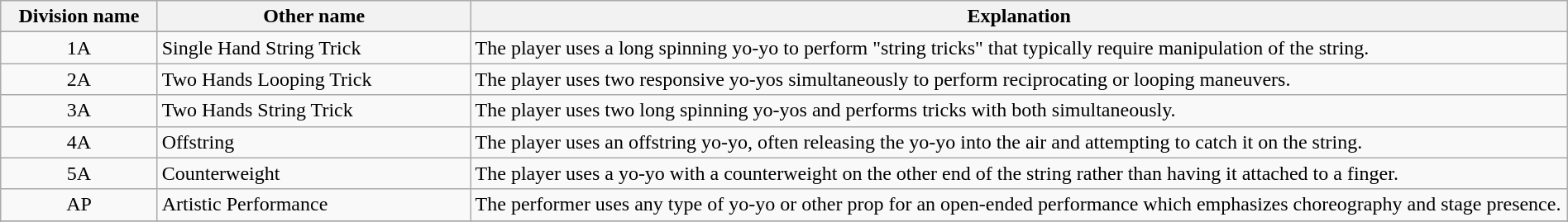<table class="wikitable" width=100%>
<tr>
<th width=10%>Division name</th>
<th width=20%>Other name</th>
<th width=70%>Explanation</th>
</tr>
<tr>
</tr>
<tr>
<td style="text-align: center;">1A</td>
<td>Single Hand String Trick</td>
<td align=left>The player uses a long spinning yo-yo to perform "string tricks" that typically require manipulation of the string.</td>
</tr>
<tr>
<td style="text-align: center;">2A</td>
<td>Two Hands Looping Trick</td>
<td align=left>The player uses two responsive yo-yos simultaneously to perform reciprocating or looping maneuvers.</td>
</tr>
<tr>
<td style="text-align: center;">3A</td>
<td>Two Hands String Trick</td>
<td align=left>The player uses two long spinning yo-yos and performs tricks with both simultaneously.</td>
</tr>
<tr>
<td style="text-align: center;">4A</td>
<td>Offstring</td>
<td align=left>The player uses an offstring yo-yo, often releasing the yo-yo into the air and attempting to catch it on the string.</td>
</tr>
<tr>
<td style="text-align: center;">5A</td>
<td>Counterweight</td>
<td align=left>The player uses a yo-yo with a counterweight on the other end of the string rather than having it attached to a finger.</td>
</tr>
<tr>
<td style="text-align: center;">AP</td>
<td>Artistic Performance</td>
<td align=left>The performer uses any type of yo-yo or other prop for an open-ended performance which emphasizes choreography and stage presence.</td>
</tr>
<tr>
</tr>
<tr>
</tr>
</table>
